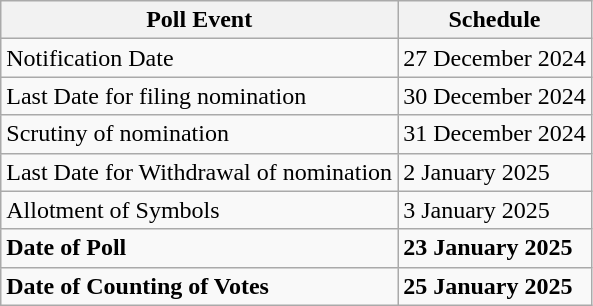<table class="wikitable">
<tr>
<th>Poll Event</th>
<th>Schedule</th>
</tr>
<tr>
<td>Notification Date</td>
<td>27 December 2024</td>
</tr>
<tr>
<td>Last Date for filing nomination</td>
<td>30 December 2024</td>
</tr>
<tr>
<td>Scrutiny of nomination</td>
<td>31 December 2024</td>
</tr>
<tr>
<td>Last Date for Withdrawal of nomination</td>
<td>2 January 2025</td>
</tr>
<tr>
<td>Allotment of Symbols</td>
<td>3 January 2025</td>
</tr>
<tr>
<td><strong>Date of Poll</strong></td>
<td><strong>23 January 2025</strong></td>
</tr>
<tr>
<td><strong>Date of Counting of Votes</strong></td>
<td><strong>25 January 2025</strong></td>
</tr>
</table>
